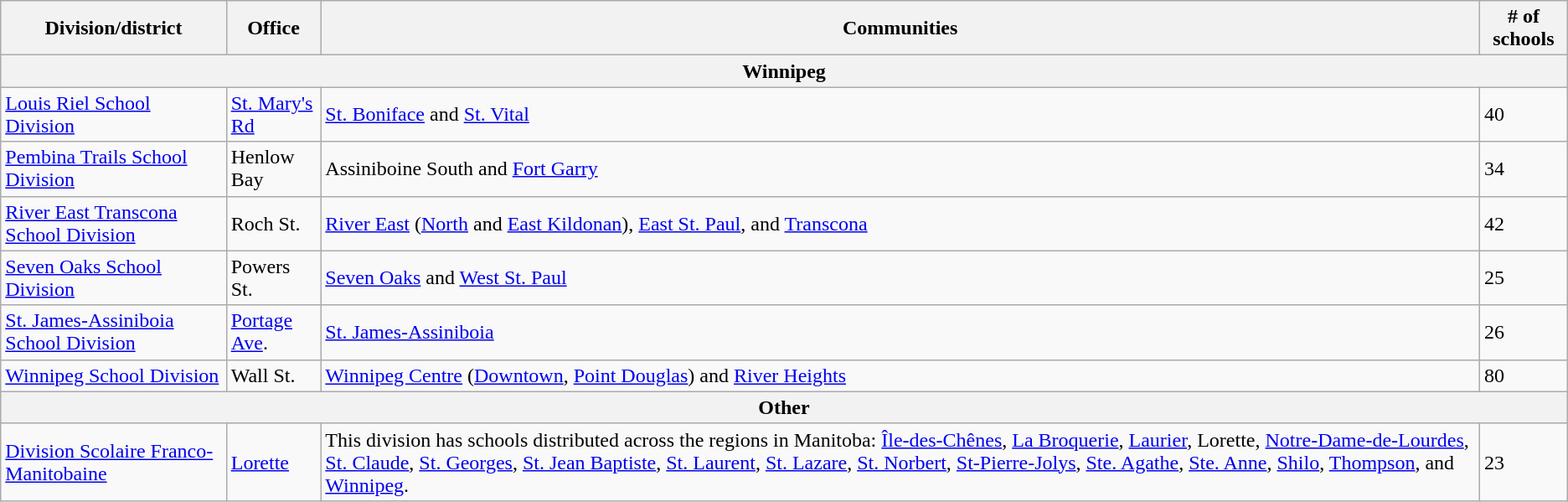<table class="wikitable">
<tr>
<th>Division/district</th>
<th>Office</th>
<th>Communities</th>
<th># of schools</th>
</tr>
<tr>
<th colspan="4">Winnipeg</th>
</tr>
<tr>
<td><a href='#'>Louis Riel School Division</a></td>
<td><a href='#'>St. Mary's Rd</a></td>
<td><a href='#'>St. Boniface</a> and <a href='#'>St. Vital</a></td>
<td>40</td>
</tr>
<tr>
<td><a href='#'>Pembina Trails School Division</a></td>
<td>Henlow Bay</td>
<td>Assiniboine South and <a href='#'>Fort Garry</a></td>
<td>34</td>
</tr>
<tr>
<td><a href='#'>River East Transcona School Division</a></td>
<td>Roch St.</td>
<td><a href='#'>River East</a> (<a href='#'>North</a> and <a href='#'>East Kildonan</a>), <a href='#'>East St. Paul</a>, and <a href='#'>Transcona</a></td>
<td>42</td>
</tr>
<tr>
<td><a href='#'>Seven Oaks School Division</a></td>
<td>Powers St.</td>
<td><a href='#'>Seven Oaks</a> and <a href='#'>West St. Paul</a></td>
<td>25</td>
</tr>
<tr>
<td><a href='#'>St. James-Assiniboia School Division</a></td>
<td><a href='#'>Portage Ave</a>.</td>
<td><a href='#'>St. James-Assiniboia</a></td>
<td>26</td>
</tr>
<tr>
<td><a href='#'>Winnipeg School Division</a></td>
<td>Wall St.</td>
<td><a href='#'>Winnipeg Centre</a> (<a href='#'>Downtown</a>, <a href='#'>Point Douglas</a>) and <a href='#'>River Heights</a></td>
<td>80</td>
</tr>
<tr>
<th colspan="4">Other</th>
</tr>
<tr>
<td><a href='#'>Division Scolaire Franco-Manitobaine</a></td>
<td><a href='#'>Lorette</a></td>
<td>This division has schools distributed across the regions in Manitoba: <a href='#'>Île-des-Chênes</a>, <a href='#'>La Broquerie</a>, <a href='#'>Laurier</a>, Lorette, <a href='#'>Notre-Dame-de-Lourdes</a>, <a href='#'>St. Claude</a>, <a href='#'>St. Georges</a>, <a href='#'>St. Jean Baptiste</a>, <a href='#'>St. Laurent</a>, <a href='#'>St. Lazare</a>, <a href='#'>St. Norbert</a>, <a href='#'>St-Pierre-Jolys</a>, <a href='#'>Ste. Agathe</a>, <a href='#'>Ste. Anne</a>, <a href='#'>Shilo</a>, <a href='#'>Thompson</a>, and <a href='#'>Winnipeg</a>.</td>
<td>23</td>
</tr>
</table>
